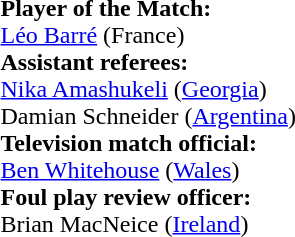<table style="width:100%">
<tr>
<td><br><strong>Player of the Match:</strong>
<br><a href='#'>Léo Barré</a> (France)<br><strong>Assistant referees:</strong>
<br><a href='#'>Nika Amashukeli</a> (<a href='#'>Georgia</a>)
<br>Damian Schneider (<a href='#'>Argentina</a>)
<br><strong>Television match official:</strong>
<br><a href='#'>Ben Whitehouse</a> (<a href='#'>Wales</a>)
<br><strong>Foul play review officer:</strong>
<br>Brian MacNeice (<a href='#'>Ireland</a>)</td>
</tr>
</table>
